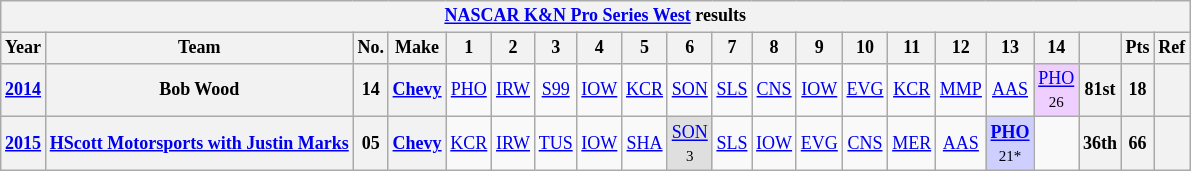<table class="wikitable" style="text-align:center; font-size:75%">
<tr>
<th colspan=23><a href='#'>NASCAR K&N Pro Series West</a> results</th>
</tr>
<tr>
<th>Year</th>
<th>Team</th>
<th>No.</th>
<th>Make</th>
<th>1</th>
<th>2</th>
<th>3</th>
<th>4</th>
<th>5</th>
<th>6</th>
<th>7</th>
<th>8</th>
<th>9</th>
<th>10</th>
<th>11</th>
<th>12</th>
<th>13</th>
<th>14</th>
<th></th>
<th>Pts</th>
<th>Ref</th>
</tr>
<tr>
<th><a href='#'>2014</a></th>
<th>Bob Wood</th>
<th>14</th>
<th><a href='#'>Chevy</a></th>
<td><a href='#'>PHO</a></td>
<td><a href='#'>IRW</a></td>
<td><a href='#'>S99</a></td>
<td><a href='#'>IOW</a></td>
<td><a href='#'>KCR</a></td>
<td><a href='#'>SON</a></td>
<td><a href='#'>SLS</a></td>
<td><a href='#'>CNS</a></td>
<td><a href='#'>IOW</a></td>
<td><a href='#'>EVG</a></td>
<td><a href='#'>KCR</a></td>
<td><a href='#'>MMP</a></td>
<td><a href='#'>AAS</a></td>
<td style="background:#EFCFFF;"><a href='#'>PHO</a><br><small>26</small></td>
<th>81st</th>
<th>18</th>
<th></th>
</tr>
<tr>
<th><a href='#'>2015</a></th>
<th><a href='#'>HScott Motorsports with Justin Marks</a></th>
<th>05</th>
<th><a href='#'>Chevy</a></th>
<td><a href='#'>KCR</a></td>
<td><a href='#'>IRW</a></td>
<td><a href='#'>TUS</a></td>
<td><a href='#'>IOW</a></td>
<td><a href='#'>SHA</a></td>
<td style="background:#DFDFDF;"><a href='#'>SON</a><br><small>3</small></td>
<td><a href='#'>SLS</a></td>
<td><a href='#'>IOW</a></td>
<td><a href='#'>EVG</a></td>
<td><a href='#'>CNS</a></td>
<td><a href='#'>MER</a></td>
<td><a href='#'>AAS</a></td>
<td style="background:#CFCFFF;"><strong><a href='#'>PHO</a></strong><br><small>21*</small></td>
<td></td>
<th>36th</th>
<th>66</th>
<th></th>
</tr>
</table>
